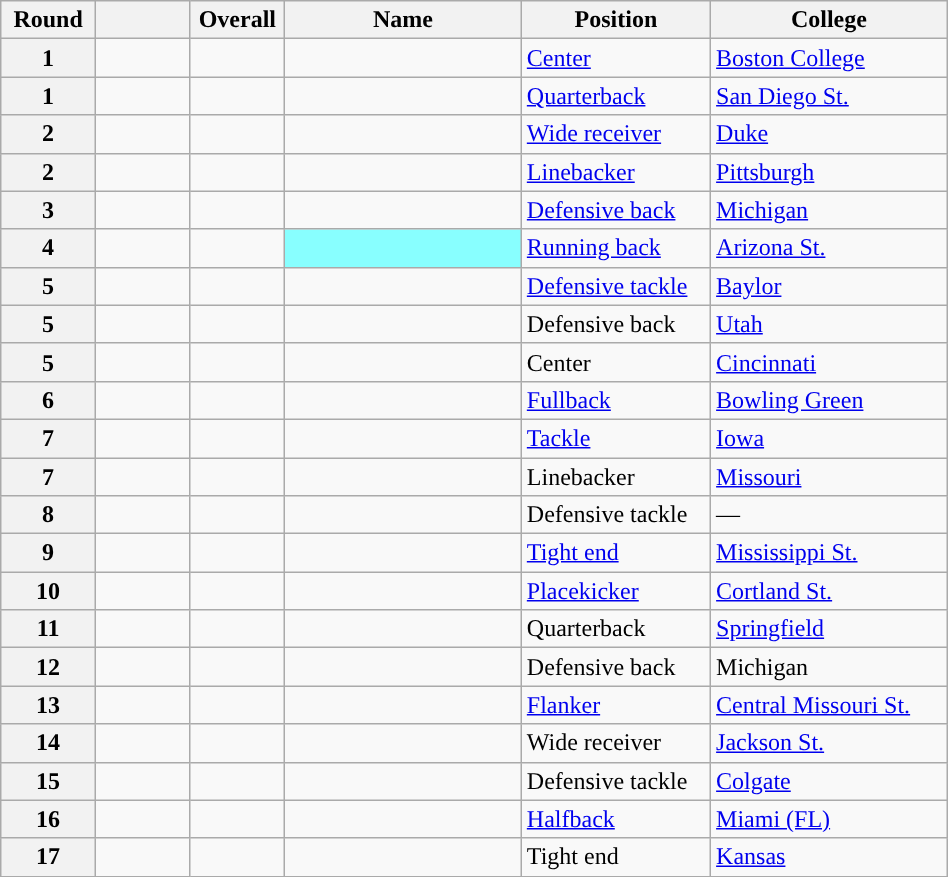<table class="wikitable sortable" style="width: 50%;">
<tr>
<th scope="col" style="width: 10%;">Round</th>
<th scope="col" style="width: 10%;"></th>
<th scope="col" style="width: 10%;">Overall</th>
<th scope="col" style="width: 25%;">Name</th>
<th scope="col" style="width: 20%;">Position</th>
<th scope="col" style="width: 25%;">College</th>
</tr>
<tr>
<th scope="row">1</th>
<td></td>
<td></td>
<td></td>
<td><a href='#'>Center</a></td>
<td><a href='#'>Boston College</a></td>
</tr>
<tr>
<th scope="row">1</th>
<td></td>
<td></td>
<td></td>
<td><a href='#'>Quarterback</a></td>
<td><a href='#'>San Diego St.</a></td>
</tr>
<tr>
<th scope="row">2</th>
<td></td>
<td></td>
<td></td>
<td><a href='#'>Wide receiver</a></td>
<td><a href='#'>Duke</a></td>
</tr>
<tr>
<th scope="row">2</th>
<td></td>
<td></td>
<td></td>
<td><a href='#'>Linebacker</a></td>
<td><a href='#'>Pittsburgh</a></td>
</tr>
<tr>
<th scope="row">3</th>
<td></td>
<td></td>
<td></td>
<td><a href='#'>Defensive back</a></td>
<td><a href='#'>Michigan</a></td>
</tr>
<tr>
<th scope="row">4</th>
<td></td>
<td></td>
<td style="background:#88FFFF;"> <sup></sup></td>
<td><a href='#'>Running back</a></td>
<td><a href='#'>Arizona St.</a></td>
</tr>
<tr>
<th scope="row">5</th>
<td></td>
<td></td>
<td></td>
<td><a href='#'>Defensive tackle</a></td>
<td><a href='#'>Baylor</a></td>
</tr>
<tr>
<th scope="row">5</th>
<td></td>
<td></td>
<td></td>
<td>Defensive back</td>
<td><a href='#'>Utah</a></td>
</tr>
<tr>
<th scope="row">5</th>
<td></td>
<td></td>
<td></td>
<td>Center</td>
<td><a href='#'>Cincinnati</a></td>
</tr>
<tr>
<th scope="row">6</th>
<td></td>
<td></td>
<td></td>
<td><a href='#'>Fullback</a></td>
<td><a href='#'>Bowling Green</a></td>
</tr>
<tr>
<th scope="row">7</th>
<td></td>
<td></td>
<td></td>
<td><a href='#'>Tackle</a></td>
<td><a href='#'>Iowa</a></td>
</tr>
<tr>
<th scope="row">7</th>
<td></td>
<td></td>
<td></td>
<td>Linebacker</td>
<td><a href='#'>Missouri</a></td>
</tr>
<tr>
<th scope="row">8</th>
<td></td>
<td></td>
<td></td>
<td>Defensive tackle</td>
<td>—</td>
</tr>
<tr>
<th scope="row">9</th>
<td></td>
<td></td>
<td></td>
<td><a href='#'>Tight end</a></td>
<td><a href='#'>Mississippi St.</a></td>
</tr>
<tr>
<th scope="row">10</th>
<td></td>
<td></td>
<td></td>
<td><a href='#'>Placekicker</a></td>
<td><a href='#'>Cortland St.</a></td>
</tr>
<tr>
<th scope="row">11</th>
<td></td>
<td></td>
<td></td>
<td>Quarterback</td>
<td><a href='#'>Springfield</a></td>
</tr>
<tr>
<th scope="row">12</th>
<td></td>
<td></td>
<td></td>
<td>Defensive back</td>
<td>Michigan</td>
</tr>
<tr>
<th scope="row">13</th>
<td></td>
<td></td>
<td></td>
<td><a href='#'>Flanker</a></td>
<td><a href='#'>Central Missouri St.</a></td>
</tr>
<tr>
<th scope="row">14</th>
<td></td>
<td></td>
<td></td>
<td>Wide receiver</td>
<td><a href='#'>Jackson St.</a></td>
</tr>
<tr>
<th scope="row">15</th>
<td></td>
<td></td>
<td></td>
<td>Defensive tackle</td>
<td><a href='#'>Colgate</a></td>
</tr>
<tr>
<th scope="row">16</th>
<td></td>
<td></td>
<td></td>
<td><a href='#'>Halfback</a></td>
<td><a href='#'>Miami (FL)</a></td>
</tr>
<tr>
<th scope="row">17</th>
<td></td>
<td></td>
<td></td>
<td>Tight end</td>
<td><a href='#'>Kansas</a></td>
</tr>
</table>
